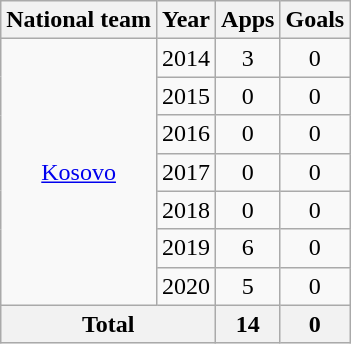<table class="wikitable" style="text-align:center">
<tr>
<th>National team</th>
<th>Year</th>
<th>Apps</th>
<th>Goals</th>
</tr>
<tr>
<td rowspan="7"><a href='#'>Kosovo</a></td>
<td>2014</td>
<td>3</td>
<td>0</td>
</tr>
<tr>
<td>2015</td>
<td>0</td>
<td>0</td>
</tr>
<tr>
<td>2016</td>
<td>0</td>
<td>0</td>
</tr>
<tr>
<td>2017</td>
<td>0</td>
<td>0</td>
</tr>
<tr>
<td>2018</td>
<td>0</td>
<td>0</td>
</tr>
<tr>
<td>2019</td>
<td>6</td>
<td>0</td>
</tr>
<tr>
<td>2020</td>
<td>5</td>
<td>0</td>
</tr>
<tr>
<th colspan="2">Total</th>
<th>14</th>
<th>0</th>
</tr>
</table>
